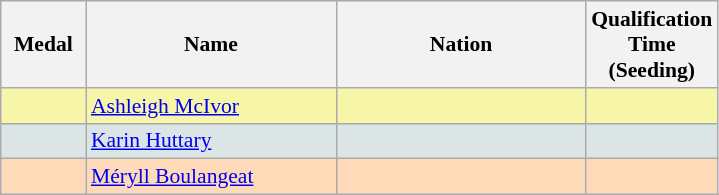<table class=wikitable style="border:1px solid #AAAAAA;font-size:90%">
<tr bgcolor="#E4E4E4">
<th width=50>Medal</th>
<th width=160>Name</th>
<th width=160>Nation</th>
<th width=80>Qualification Time (Seeding)</th>
</tr>
<tr bgcolor="#F7F6A8">
<td align="center"></td>
<td><a href='#'>Ashleigh McIvor</a></td>
<td></td>
<td align="center"></td>
</tr>
<tr bgcolor="#DCE5E5">
<td align="center"></td>
<td><a href='#'>Karin Huttary</a></td>
<td></td>
<td align="center"></td>
</tr>
<tr bgcolor="#FFDAB9">
<td align="center"></td>
<td><a href='#'>Méryll Boulangeat</a></td>
<td></td>
<td align="center"></td>
</tr>
</table>
